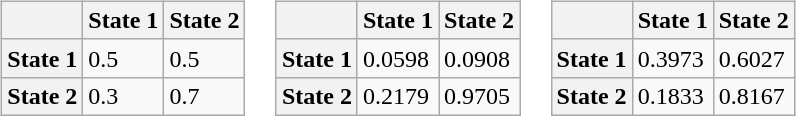<table border="0" style="background:transparent; margin: 1em auto 1em auto;">
<tr valign="bottom">
<td><br><table class="wikitable">
<tr>
<th></th>
<th>State 1</th>
<th>State 2</th>
</tr>
<tr>
<th>State 1</th>
<td>0.5</td>
<td>0.5</td>
</tr>
<tr>
<th>State 2</th>
<td>0.3</td>
<td>0.7</td>
</tr>
</table>
</td>
<td><br><table class="wikitable">
<tr>
<th></th>
<th>State 1</th>
<th>State 2</th>
</tr>
<tr>
<th>State 1</th>
<td>0.0598</td>
<td>0.0908</td>
</tr>
<tr>
<th>State 2</th>
<td>0.2179</td>
<td>0.9705</td>
</tr>
</table>
</td>
<td><br><table class="wikitable">
<tr>
<th></th>
<th>State 1</th>
<th>State 2</th>
</tr>
<tr>
<th>State 1</th>
<td>0.3973</td>
<td>0.6027</td>
</tr>
<tr>
<th>State 2</th>
<td>0.1833</td>
<td>0.8167</td>
</tr>
</table>
</td>
</tr>
</table>
